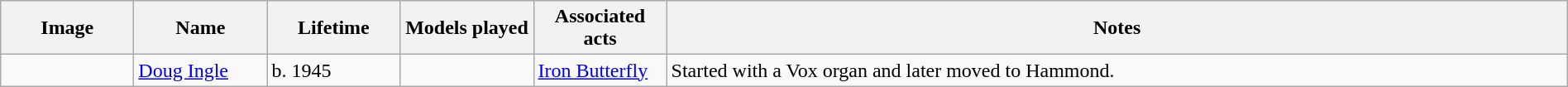<table class="wikitable" style="width:100%">
<tr>
<th style="width:100px;">Image</th>
<th style="width:100px;">Name</th>
<th style="width:100px;">Lifetime</th>
<th style="width:100px;">Models played</th>
<th style="width:100px;">Associated acts</th>
<th style="width:*;">Notes</th>
</tr>
<tr>
<td></td>
<td><a href='#'>Doug Ingle</a></td>
<td>b. 1945</td>
<td></td>
<td><a href='#'>Iron Butterfly</a></td>
<td>Started with a Vox organ and later moved to Hammond.</td>
</tr>
</table>
